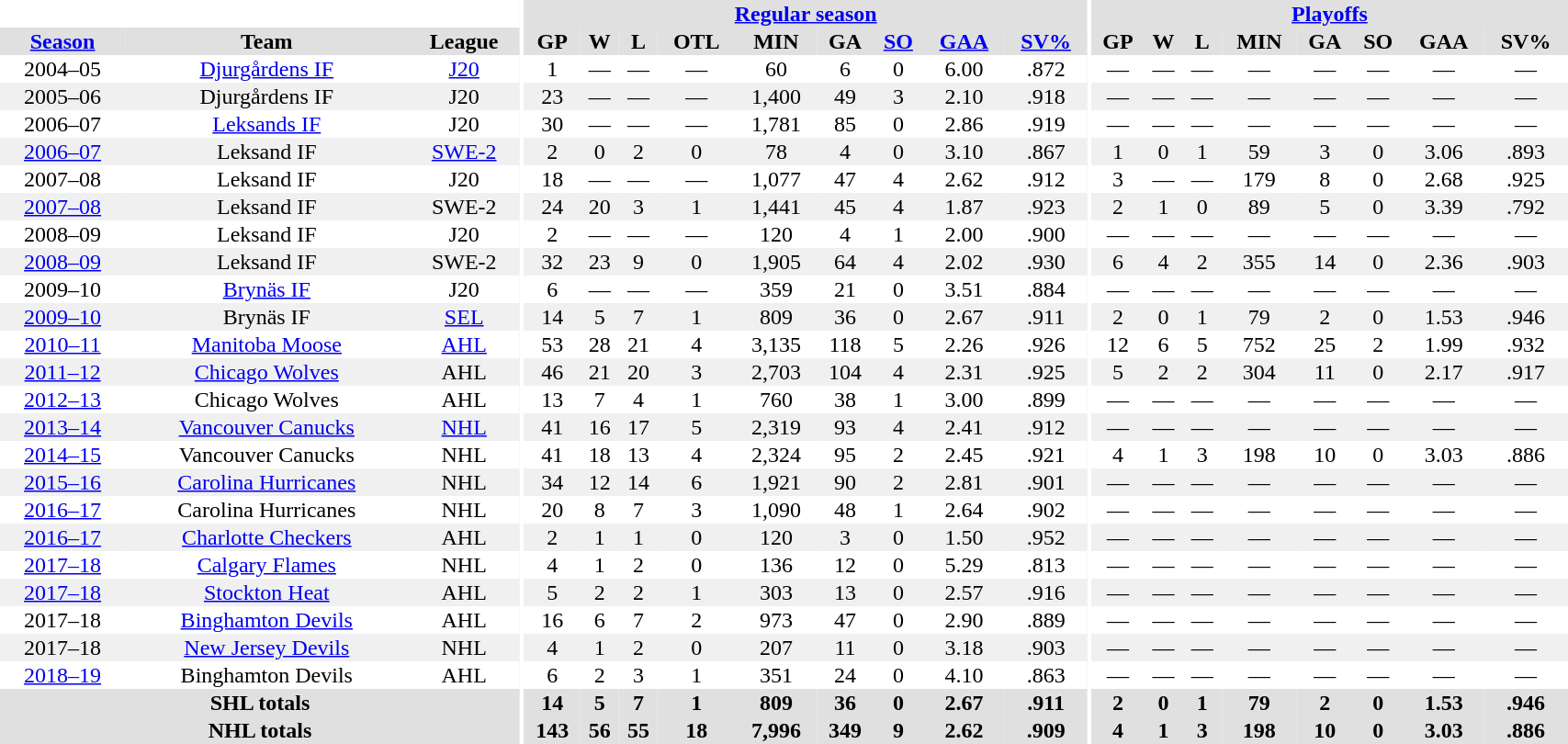<table border="0" cellpadding="1" cellspacing="0" style="width:90%; text-align:center;">
<tr bgcolor="#e0e0e0">
<th colspan="3" bgcolor="#ffffff"></th>
<th rowspan="99" bgcolor="#ffffff"></th>
<th colspan="9" bgcolor="#e0e0e0"><a href='#'>Regular season</a></th>
<th rowspan="99" bgcolor="#ffffff"></th>
<th colspan="8" bgcolor="#e0e0e0"><a href='#'>Playoffs</a></th>
</tr>
<tr bgcolor="#e0e0e0">
<th><a href='#'>Season</a></th>
<th>Team</th>
<th>League</th>
<th>GP</th>
<th>W</th>
<th>L</th>
<th>OTL</th>
<th>MIN</th>
<th>GA</th>
<th><a href='#'>SO</a></th>
<th><a href='#'>GAA</a></th>
<th><a href='#'>SV%</a></th>
<th>GP</th>
<th>W</th>
<th>L</th>
<th>MIN</th>
<th>GA</th>
<th>SO</th>
<th>GAA</th>
<th>SV%</th>
</tr>
<tr>
<td>2004–05</td>
<td><a href='#'>Djurgårdens IF</a></td>
<td><a href='#'>J20</a></td>
<td>1</td>
<td>—</td>
<td>—</td>
<td>—</td>
<td>60</td>
<td>6</td>
<td>0</td>
<td>6.00</td>
<td>.872</td>
<td>—</td>
<td>—</td>
<td>—</td>
<td>—</td>
<td>—</td>
<td>—</td>
<td>—</td>
<td>—</td>
</tr>
<tr bgcolor="#f0f0f0">
<td>2005–06</td>
<td>Djurgårdens IF</td>
<td>J20</td>
<td>23</td>
<td>—</td>
<td>—</td>
<td>—</td>
<td>1,400</td>
<td>49</td>
<td>3</td>
<td>2.10</td>
<td>.918</td>
<td>—</td>
<td>—</td>
<td>—</td>
<td>—</td>
<td>—</td>
<td>—</td>
<td>—</td>
<td>—</td>
</tr>
<tr>
<td>2006–07</td>
<td><a href='#'>Leksands IF</a></td>
<td>J20</td>
<td>30</td>
<td>—</td>
<td>—</td>
<td>—</td>
<td>1,781</td>
<td>85</td>
<td>0</td>
<td>2.86</td>
<td>.919</td>
<td>—</td>
<td>—</td>
<td>—</td>
<td>—</td>
<td>—</td>
<td>—</td>
<td>—</td>
<td>—</td>
</tr>
<tr bgcolor="#f0f0f0">
<td><a href='#'>2006–07</a></td>
<td>Leksand IF</td>
<td><a href='#'>SWE-2</a></td>
<td>2</td>
<td>0</td>
<td>2</td>
<td>0</td>
<td>78</td>
<td>4</td>
<td>0</td>
<td>3.10</td>
<td>.867</td>
<td>1</td>
<td>0</td>
<td>1</td>
<td>59</td>
<td>3</td>
<td>0</td>
<td>3.06</td>
<td>.893</td>
</tr>
<tr>
<td>2007–08</td>
<td>Leksand IF</td>
<td>J20</td>
<td>18</td>
<td>—</td>
<td>—</td>
<td>—</td>
<td>1,077</td>
<td>47</td>
<td>4</td>
<td>2.62</td>
<td>.912</td>
<td>3</td>
<td>—</td>
<td>—</td>
<td>179</td>
<td>8</td>
<td>0</td>
<td>2.68</td>
<td>.925</td>
</tr>
<tr bgcolor="#f0f0f0">
<td><a href='#'>2007–08</a></td>
<td>Leksand IF</td>
<td>SWE-2</td>
<td>24</td>
<td>20</td>
<td>3</td>
<td>1</td>
<td>1,441</td>
<td>45</td>
<td>4</td>
<td>1.87</td>
<td>.923</td>
<td>2</td>
<td>1</td>
<td>0</td>
<td>89</td>
<td>5</td>
<td>0</td>
<td>3.39</td>
<td>.792</td>
</tr>
<tr>
<td>2008–09</td>
<td>Leksand IF</td>
<td>J20</td>
<td>2</td>
<td>—</td>
<td>—</td>
<td>—</td>
<td>120</td>
<td>4</td>
<td>1</td>
<td>2.00</td>
<td>.900</td>
<td>—</td>
<td>—</td>
<td>—</td>
<td>—</td>
<td>—</td>
<td>—</td>
<td>—</td>
<td>—</td>
</tr>
<tr bgcolor="#f0f0f0">
<td><a href='#'>2008–09</a></td>
<td>Leksand IF</td>
<td>SWE-2</td>
<td>32</td>
<td>23</td>
<td>9</td>
<td>0</td>
<td>1,905</td>
<td>64</td>
<td>4</td>
<td>2.02</td>
<td>.930</td>
<td>6</td>
<td>4</td>
<td>2</td>
<td>355</td>
<td>14</td>
<td>0</td>
<td>2.36</td>
<td>.903</td>
</tr>
<tr>
<td>2009–10</td>
<td><a href='#'>Brynäs IF</a></td>
<td>J20</td>
<td>6</td>
<td>—</td>
<td>—</td>
<td>—</td>
<td>359</td>
<td>21</td>
<td>0</td>
<td>3.51</td>
<td>.884</td>
<td>—</td>
<td>—</td>
<td>—</td>
<td>—</td>
<td>—</td>
<td>—</td>
<td>—</td>
<td>—</td>
</tr>
<tr bgcolor="#f0f0f0">
<td><a href='#'>2009–10</a></td>
<td>Brynäs IF</td>
<td><a href='#'>SEL</a></td>
<td>14</td>
<td>5</td>
<td>7</td>
<td>1</td>
<td>809</td>
<td>36</td>
<td>0</td>
<td>2.67</td>
<td>.911</td>
<td>2</td>
<td>0</td>
<td>1</td>
<td>79</td>
<td>2</td>
<td>0</td>
<td>1.53</td>
<td>.946</td>
</tr>
<tr>
<td><a href='#'>2010–11</a></td>
<td><a href='#'>Manitoba Moose</a></td>
<td><a href='#'>AHL</a></td>
<td>53</td>
<td>28</td>
<td>21</td>
<td>4</td>
<td>3,135</td>
<td>118</td>
<td>5</td>
<td>2.26</td>
<td>.926</td>
<td>12</td>
<td>6</td>
<td>5</td>
<td>752</td>
<td>25</td>
<td>2</td>
<td>1.99</td>
<td>.932</td>
</tr>
<tr bgcolor="#f0f0f0">
<td><a href='#'>2011–12</a></td>
<td><a href='#'>Chicago Wolves</a></td>
<td>AHL</td>
<td>46</td>
<td>21</td>
<td>20</td>
<td>3</td>
<td>2,703</td>
<td>104</td>
<td>4</td>
<td>2.31</td>
<td>.925</td>
<td>5</td>
<td>2</td>
<td>2</td>
<td>304</td>
<td>11</td>
<td>0</td>
<td>2.17</td>
<td>.917</td>
</tr>
<tr>
<td><a href='#'>2012–13</a></td>
<td>Chicago Wolves</td>
<td>AHL</td>
<td>13</td>
<td>7</td>
<td>4</td>
<td>1</td>
<td>760</td>
<td>38</td>
<td>1</td>
<td>3.00</td>
<td>.899</td>
<td>—</td>
<td>—</td>
<td>—</td>
<td>—</td>
<td>—</td>
<td>—</td>
<td>—</td>
<td>—</td>
</tr>
<tr bgcolor="#f0f0f0">
<td><a href='#'>2013–14</a></td>
<td><a href='#'>Vancouver Canucks</a></td>
<td><a href='#'>NHL</a></td>
<td>41</td>
<td>16</td>
<td>17</td>
<td>5</td>
<td>2,319</td>
<td>93</td>
<td>4</td>
<td>2.41</td>
<td>.912</td>
<td>—</td>
<td>—</td>
<td>—</td>
<td>—</td>
<td>—</td>
<td>—</td>
<td>—</td>
<td>—</td>
</tr>
<tr>
<td><a href='#'>2014–15</a></td>
<td>Vancouver Canucks</td>
<td>NHL</td>
<td>41</td>
<td>18</td>
<td>13</td>
<td>4</td>
<td>2,324</td>
<td>95</td>
<td>2</td>
<td>2.45</td>
<td>.921</td>
<td>4</td>
<td>1</td>
<td>3</td>
<td>198</td>
<td>10</td>
<td>0</td>
<td>3.03</td>
<td>.886</td>
</tr>
<tr bgcolor="#f0f0f0">
<td><a href='#'>2015–16</a></td>
<td><a href='#'>Carolina Hurricanes</a></td>
<td>NHL</td>
<td>34</td>
<td>12</td>
<td>14</td>
<td>6</td>
<td>1,921</td>
<td>90</td>
<td>2</td>
<td>2.81</td>
<td>.901</td>
<td>—</td>
<td>—</td>
<td>—</td>
<td>—</td>
<td>—</td>
<td>—</td>
<td>—</td>
<td>—</td>
</tr>
<tr>
<td><a href='#'>2016–17</a></td>
<td>Carolina Hurricanes</td>
<td>NHL</td>
<td>20</td>
<td>8</td>
<td>7</td>
<td>3</td>
<td>1,090</td>
<td>48</td>
<td>1</td>
<td>2.64</td>
<td>.902</td>
<td>—</td>
<td>—</td>
<td>—</td>
<td>—</td>
<td>—</td>
<td>—</td>
<td>—</td>
<td>—</td>
</tr>
<tr bgcolor="#f0f0f0">
<td><a href='#'>2016–17</a></td>
<td><a href='#'>Charlotte Checkers</a></td>
<td>AHL</td>
<td>2</td>
<td>1</td>
<td>1</td>
<td>0</td>
<td>120</td>
<td>3</td>
<td>0</td>
<td>1.50</td>
<td>.952</td>
<td>—</td>
<td>—</td>
<td>—</td>
<td>—</td>
<td>—</td>
<td>—</td>
<td>—</td>
<td>—</td>
</tr>
<tr>
<td><a href='#'>2017–18</a></td>
<td><a href='#'>Calgary Flames</a></td>
<td>NHL</td>
<td>4</td>
<td>1</td>
<td>2</td>
<td>0</td>
<td>136</td>
<td>12</td>
<td>0</td>
<td>5.29</td>
<td>.813</td>
<td>—</td>
<td>—</td>
<td>—</td>
<td>—</td>
<td>—</td>
<td>—</td>
<td>—</td>
<td>—</td>
</tr>
<tr bgcolor="#f0f0f0">
<td><a href='#'>2017–18</a></td>
<td><a href='#'>Stockton Heat</a></td>
<td>AHL</td>
<td>5</td>
<td>2</td>
<td>2</td>
<td>1</td>
<td>303</td>
<td>13</td>
<td>0</td>
<td>2.57</td>
<td>.916</td>
<td>—</td>
<td>—</td>
<td>—</td>
<td>—</td>
<td>—</td>
<td>—</td>
<td>—</td>
<td>—</td>
</tr>
<tr>
<td>2017–18</td>
<td><a href='#'>Binghamton Devils</a></td>
<td>AHL</td>
<td>16</td>
<td>6</td>
<td>7</td>
<td>2</td>
<td>973</td>
<td>47</td>
<td>0</td>
<td>2.90</td>
<td>.889</td>
<td>—</td>
<td>—</td>
<td>—</td>
<td>—</td>
<td>—</td>
<td>—</td>
<td>—</td>
<td>—</td>
</tr>
<tr bgcolor="#f0f0f0">
<td>2017–18</td>
<td><a href='#'>New Jersey Devils</a></td>
<td>NHL</td>
<td>4</td>
<td>1</td>
<td>2</td>
<td>0</td>
<td>207</td>
<td>11</td>
<td>0</td>
<td>3.18</td>
<td>.903</td>
<td>—</td>
<td>—</td>
<td>—</td>
<td>—</td>
<td>—</td>
<td>—</td>
<td>—</td>
<td>—</td>
</tr>
<tr>
<td><a href='#'>2018–19</a></td>
<td>Binghamton Devils</td>
<td>AHL</td>
<td>6</td>
<td>2</td>
<td>3</td>
<td>1</td>
<td>351</td>
<td>24</td>
<td>0</td>
<td>4.10</td>
<td>.863</td>
<td>—</td>
<td>—</td>
<td>—</td>
<td>—</td>
<td>—</td>
<td>—</td>
<td>—</td>
<td>—</td>
</tr>
<tr bgcolor="#e0e0e0">
<th colspan="3">SHL totals</th>
<th>14</th>
<th>5</th>
<th>7</th>
<th>1</th>
<th>809</th>
<th>36</th>
<th>0</th>
<th>2.67</th>
<th>.911</th>
<th>2</th>
<th>0</th>
<th>1</th>
<th>79</th>
<th>2</th>
<th>0</th>
<th>1.53</th>
<th>.946</th>
</tr>
<tr bgcolor="#e0e0e0">
<th colspan="3">NHL totals</th>
<th>143</th>
<th>56</th>
<th>55</th>
<th>18</th>
<th>7,996</th>
<th>349</th>
<th>9</th>
<th>2.62</th>
<th>.909</th>
<th>4</th>
<th>1</th>
<th>3</th>
<th>198</th>
<th>10</th>
<th>0</th>
<th>3.03</th>
<th>.886</th>
</tr>
</table>
